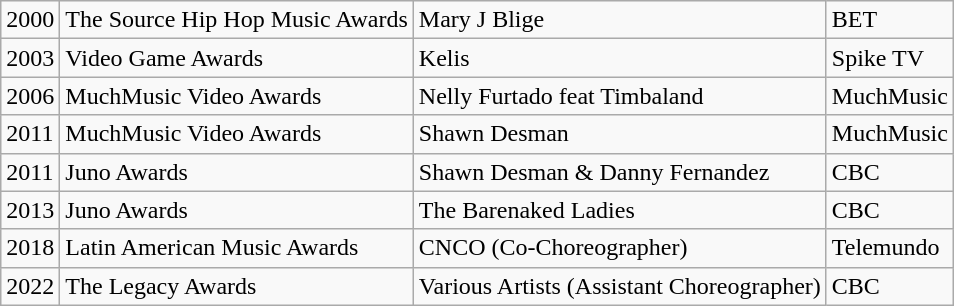<table class="wikitable">
<tr>
<td>2000</td>
<td>The Source Hip  Hop Music Awards</td>
<td>Mary J Blige</td>
<td>BET</td>
</tr>
<tr>
<td>2003</td>
<td>Video Game  Awards</td>
<td>Kelis</td>
<td>Spike TV</td>
</tr>
<tr>
<td>2006</td>
<td>MuchMusic  Video Awards</td>
<td>Nelly Furtado  feat Timbaland</td>
<td>MuchMusic</td>
</tr>
<tr>
<td>2011</td>
<td>MuchMusic  Video Awards</td>
<td>Shawn Desman</td>
<td>MuchMusic</td>
</tr>
<tr>
<td>2011</td>
<td>Juno Awards</td>
<td>Shawn Desman  & Danny Fernandez</td>
<td>CBC</td>
</tr>
<tr>
<td>2013</td>
<td>Juno Awards</td>
<td>The Barenaked  Ladies</td>
<td>CBC</td>
</tr>
<tr>
<td>2018</td>
<td>Latin American  Music Awards</td>
<td>CNCO  (Co-Choreographer)</td>
<td>Telemundo</td>
</tr>
<tr>
<td>2022</td>
<td>The Legacy  Awards</td>
<td>Various  Artists (Assistant Choreographer)</td>
<td>CBC</td>
</tr>
</table>
